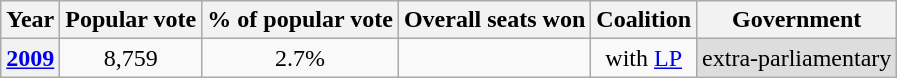<table class="wikitable" style="text-align:center">
<tr>
<th>Year</th>
<th>Popular vote</th>
<th>% of popular vote</th>
<th>Overall seats won</th>
<th>Coalition</th>
<th>Government</th>
</tr>
<tr>
<th><a href='#'>2009</a></th>
<td>8,759</td>
<td>2.7%</td>
<td></td>
<td>with <a href='#'>LP</a></td>
<td style="background:#ddd;">extra-parliamentary</td>
</tr>
</table>
